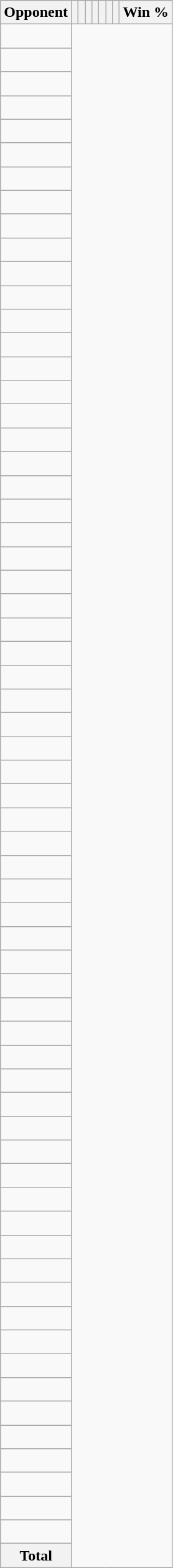<table class="wikitable sortable collapsible collapsed" style="text-align:center;">
<tr>
<th>Opponent</th>
<th></th>
<th></th>
<th></th>
<th></th>
<th></th>
<th></th>
<th></th>
<th>Win %</th>
</tr>
<tr>
<td align="left"><br></td>
</tr>
<tr>
<td align="left"><br></td>
</tr>
<tr>
<td align="left"><br></td>
</tr>
<tr>
<td align="left"><br></td>
</tr>
<tr>
<td align="left"><br></td>
</tr>
<tr>
<td align="left"><br></td>
</tr>
<tr>
<td align="left"><br></td>
</tr>
<tr>
<td align="left"><br></td>
</tr>
<tr>
<td align="left"><br></td>
</tr>
<tr>
<td align="left"><br></td>
</tr>
<tr>
<td align="left"><br></td>
</tr>
<tr>
<td align="left"><br></td>
</tr>
<tr>
<td align="left"><br></td>
</tr>
<tr>
<td align="left"><br></td>
</tr>
<tr>
<td align="left"><br></td>
</tr>
<tr>
<td align="left"><br></td>
</tr>
<tr>
<td align="left"><br></td>
</tr>
<tr>
<td align="left"><br></td>
</tr>
<tr>
<td align="left"><br></td>
</tr>
<tr>
<td align="left"><br></td>
</tr>
<tr>
<td align="left"><br></td>
</tr>
<tr>
<td align="left"><br></td>
</tr>
<tr>
<td align="left"><br></td>
</tr>
<tr>
<td align="left"><br></td>
</tr>
<tr>
<td align="left"><br></td>
</tr>
<tr>
<td align="left"><br></td>
</tr>
<tr>
<td align="left"><br></td>
</tr>
<tr>
<td align="left"><br></td>
</tr>
<tr>
<td align="left"><br></td>
</tr>
<tr>
<td align="left"><br></td>
</tr>
<tr>
<td align="left"><br></td>
</tr>
<tr>
<td align="left"><br></td>
</tr>
<tr>
<td align="left"><br></td>
</tr>
<tr>
<td align="left"><br></td>
</tr>
<tr>
<td align="left"><br></td>
</tr>
<tr>
<td align="left"><br></td>
</tr>
<tr>
<td align="left"><br></td>
</tr>
<tr>
<td align="left"><br></td>
</tr>
<tr>
<td align="left"><br></td>
</tr>
<tr>
<td align="left"><br></td>
</tr>
<tr>
<td align="left"><br></td>
</tr>
<tr>
<td align="left"><br></td>
</tr>
<tr>
<td align="left"><br></td>
</tr>
<tr>
<td align="left"><br></td>
</tr>
<tr>
<td align="left"><br></td>
</tr>
<tr>
<td align="left"><br></td>
</tr>
<tr>
<td align="left"><br></td>
</tr>
<tr>
<td align="left"><br></td>
</tr>
<tr>
<td align="left"><br></td>
</tr>
<tr>
<td align="left"><br></td>
</tr>
<tr>
<td align="left"><br></td>
</tr>
<tr>
<td align="left"><br></td>
</tr>
<tr>
<td align="left"><br></td>
</tr>
<tr>
<td align="left"><br></td>
</tr>
<tr>
<td align="left"><br></td>
</tr>
<tr>
<td align="left"><br></td>
</tr>
<tr>
<td align="left"><br></td>
</tr>
<tr>
<td align="left"><br></td>
</tr>
<tr>
<td align="left"><br></td>
</tr>
<tr>
<td align="left"><br></td>
</tr>
<tr>
<td align="left"><br></td>
</tr>
<tr>
<td align="left"><br></td>
</tr>
<tr>
<td align="left"><br></td>
</tr>
<tr>
<td align="left"><br></td>
</tr>
<tr>
<th>Total<br></th>
</tr>
</table>
